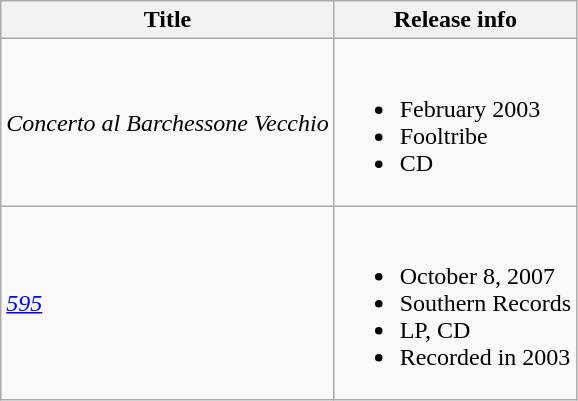<table class="wikitable">
<tr>
<th>Title</th>
<th>Release info</th>
</tr>
<tr>
<td><em>Concerto al Barchessone Vecchio</em></td>
<td><br><ul><li>February 2003</li><li>Fooltribe</li><li>CD</li></ul></td>
</tr>
<tr>
<td><a href='#'><em>595</em></a></td>
<td><br><ul><li>October 8, 2007</li><li>Southern Records</li><li>LP, CD</li><li>Recorded in 2003</li></ul></td>
</tr>
</table>
